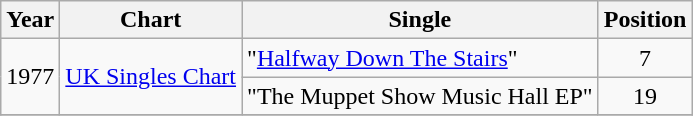<table class="wikitable">
<tr>
<th>Year</th>
<th>Chart</th>
<th>Single</th>
<th>Position</th>
</tr>
<tr>
<td rowspan="2">1977</td>
<td rowspan="2"><a href='#'>UK Singles Chart</a></td>
<td>"<a href='#'>Halfway Down The Stairs</a>"</td>
<td align="center">7</td>
</tr>
<tr>
<td>"The Muppet Show Music Hall EP"</td>
<td align="center">19</td>
</tr>
<tr>
</tr>
</table>
